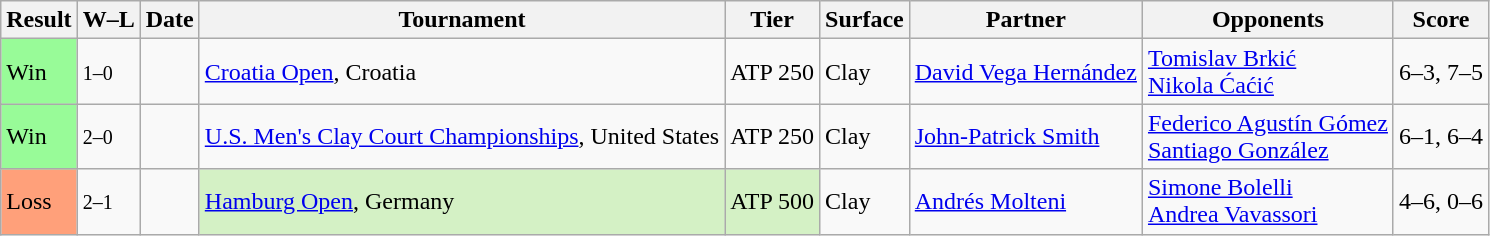<table class="sortable wikitable">
<tr>
<th>Result</th>
<th class="unsortable">W–L</th>
<th>Date</th>
<th>Tournament</th>
<th>Tier</th>
<th>Surface</th>
<th>Partner</th>
<th>Opponents</th>
<th class="unsortable">Score</th>
</tr>
<tr>
<td bgcolor=98fb98>Win</td>
<td><small>1–0</small></td>
<td><a href='#'></a></td>
<td><a href='#'>Croatia Open</a>, Croatia</td>
<td>ATP 250</td>
<td>Clay</td>
<td> <a href='#'>David Vega Hernández</a></td>
<td> <a href='#'>Tomislav Brkić</a><br> <a href='#'>Nikola Ćaćić</a></td>
<td>6–3, 7–5</td>
</tr>
<tr>
<td bgcolor=98fb98>Win</td>
<td><small>2–0</small></td>
<td><a href='#'></a></td>
<td><a href='#'>U.S. Men's Clay Court Championships</a>, United States</td>
<td>ATP 250</td>
<td>Clay</td>
<td> <a href='#'>John-Patrick Smith</a></td>
<td> <a href='#'>Federico Agustín Gómez</a><br> <a href='#'>Santiago González</a></td>
<td>6–1, 6–4</td>
</tr>
<tr>
<td bgcolor=ffa07a>Loss</td>
<td><small>2–1</small></td>
<td><a href='#'></a></td>
<td style=background:#d4f1c5><a href='#'>Hamburg Open</a>, Germany</td>
<td style=background:#d4f1c5>ATP 500</td>
<td>Clay</td>
<td> <a href='#'>Andrés Molteni</a></td>
<td> <a href='#'>Simone Bolelli</a><br> <a href='#'>Andrea Vavassori</a></td>
<td>4–6, 0–6</td>
</tr>
</table>
